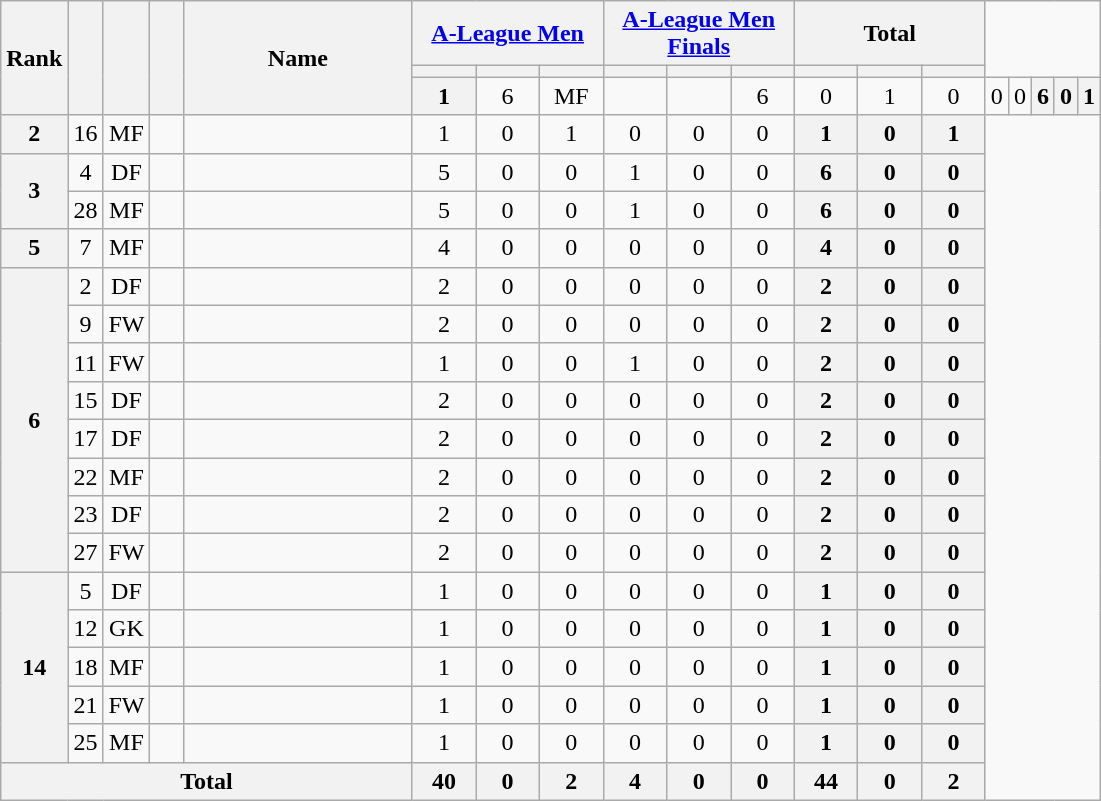<table class="wikitable sortable" style="text-align:center;">
<tr>
<th rowspan="3" width="15">Rank</th>
<th rowspan="3" width="15"></th>
<th rowspan="3" width="15"></th>
<th rowspan="3" width="15"></th>
<th rowspan="3" width="145">Name</th>
<th colspan="3" width="120"><a href='#'>A-League Men</a></th>
<th colspan="3" width="120"><a href='#'>A-League Men Finals</a></th>
<th colspan="3" width="120">Total</th>
</tr>
<tr>
<th style="width:30px"></th>
<th style="width:30px"></th>
<th style="width:30px"></th>
<th style="width:30px"></th>
<th style="width:30px"></th>
<th style="width:30px"></th>
<th style="width:30px"></th>
<th style="width:30px"></th>
<th style="width:30px"></th>
</tr>
<tr>
<th rowspan="1">1</th>
<td>6</td>
<td>MF</td>
<td></td>
<td align="left"><br></td>
<td>6</td>
<td>0</td>
<td>1<br></td>
<td>0</td>
<td>0</td>
<td>0<br></td>
<th>6</th>
<th>0</th>
<th>1</th>
</tr>
<tr>
<th rowspan="1">2</th>
<td>16</td>
<td>MF</td>
<td></td>
<td align="left"><br></td>
<td>1</td>
<td>0</td>
<td>1<br></td>
<td>0</td>
<td>0</td>
<td>0<br></td>
<th>1</th>
<th>0</th>
<th>1</th>
</tr>
<tr>
<th rowspan="2">3</th>
<td>4</td>
<td>DF</td>
<td></td>
<td align="left"><br></td>
<td>5</td>
<td>0</td>
<td>0<br></td>
<td>1</td>
<td>0</td>
<td>0<br></td>
<th>6</th>
<th>0</th>
<th>0</th>
</tr>
<tr>
<td>28</td>
<td>MF</td>
<td></td>
<td align="left"><br></td>
<td>5</td>
<td>0</td>
<td>0<br></td>
<td>1</td>
<td>0</td>
<td>0<br></td>
<th>6</th>
<th>0</th>
<th>0</th>
</tr>
<tr>
<th rowspan="1">5</th>
<td>7</td>
<td>MF</td>
<td></td>
<td align="left"><br></td>
<td>4</td>
<td>0</td>
<td>0<br></td>
<td>0</td>
<td>0</td>
<td>0<br></td>
<th>4</th>
<th>0</th>
<th>0</th>
</tr>
<tr>
<th rowspan="8">6</th>
<td>2</td>
<td>DF</td>
<td></td>
<td align="left"><br></td>
<td>2</td>
<td>0</td>
<td>0<br></td>
<td>0</td>
<td>0</td>
<td>0<br></td>
<th>2</th>
<th>0</th>
<th>0</th>
</tr>
<tr>
<td>9</td>
<td>FW</td>
<td></td>
<td align="left"><br></td>
<td>2</td>
<td>0</td>
<td>0<br></td>
<td>0</td>
<td>0</td>
<td>0<br></td>
<th>2</th>
<th>0</th>
<th>0</th>
</tr>
<tr>
<td>11</td>
<td>FW</td>
<td></td>
<td align="left"><br></td>
<td>1</td>
<td>0</td>
<td>0<br></td>
<td>1</td>
<td>0</td>
<td>0<br></td>
<th>2</th>
<th>0</th>
<th>0</th>
</tr>
<tr>
<td>15</td>
<td>DF</td>
<td></td>
<td align="left"><br></td>
<td>2</td>
<td>0</td>
<td>0<br></td>
<td>0</td>
<td>0</td>
<td>0<br></td>
<th>2</th>
<th>0</th>
<th>0</th>
</tr>
<tr>
<td>17</td>
<td>DF</td>
<td></td>
<td align="left"><br></td>
<td>2</td>
<td>0</td>
<td>0<br></td>
<td>0</td>
<td>0</td>
<td>0<br></td>
<th>2</th>
<th>0</th>
<th>0</th>
</tr>
<tr>
<td>22</td>
<td>MF</td>
<td></td>
<td align="left"><br></td>
<td>2</td>
<td>0</td>
<td>0<br></td>
<td>0</td>
<td>0</td>
<td>0<br></td>
<th>2</th>
<th>0</th>
<th>0</th>
</tr>
<tr>
<td>23</td>
<td>DF</td>
<td></td>
<td align="left"><br></td>
<td>2</td>
<td>0</td>
<td>0<br></td>
<td>0</td>
<td>0</td>
<td>0<br></td>
<th>2</th>
<th>0</th>
<th>0</th>
</tr>
<tr>
<td>27</td>
<td>FW</td>
<td></td>
<td align="left"><br></td>
<td>2</td>
<td>0</td>
<td>0<br></td>
<td>0</td>
<td>0</td>
<td>0<br></td>
<th>2</th>
<th>0</th>
<th>0</th>
</tr>
<tr>
<th rowspan="5">14</th>
<td>5</td>
<td>DF</td>
<td></td>
<td align="left"><br></td>
<td>1</td>
<td>0</td>
<td>0<br></td>
<td>0</td>
<td>0</td>
<td>0<br></td>
<th>1</th>
<th>0</th>
<th>0</th>
</tr>
<tr>
<td>12</td>
<td>GK</td>
<td></td>
<td align="left"><br></td>
<td>1</td>
<td>0</td>
<td>0<br></td>
<td>0</td>
<td>0</td>
<td>0<br></td>
<th>1</th>
<th>0</th>
<th>0</th>
</tr>
<tr>
<td>18</td>
<td>MF</td>
<td></td>
<td align="left"><br></td>
<td>1</td>
<td>0</td>
<td>0<br></td>
<td>0</td>
<td>0</td>
<td>0<br></td>
<th>1</th>
<th>0</th>
<th>0</th>
</tr>
<tr>
<td>21</td>
<td>FW</td>
<td></td>
<td align="left"><br></td>
<td>1</td>
<td>0</td>
<td>0<br></td>
<td>0</td>
<td>0</td>
<td>0<br></td>
<th>1</th>
<th>0</th>
<th>0</th>
</tr>
<tr>
<td>25</td>
<td>MF</td>
<td></td>
<td align="left"><br></td>
<td>1</td>
<td>0</td>
<td>0<br></td>
<td>0</td>
<td>0</td>
<td>0<br></td>
<th>1</th>
<th>0</th>
<th>0</th>
</tr>
<tr>
<th colspan="5">Total<br></th>
<th>40</th>
<th>0</th>
<th>2<br></th>
<th>4</th>
<th>0</th>
<th>0<br></th>
<th>44</th>
<th>0</th>
<th>2</th>
</tr>
</table>
